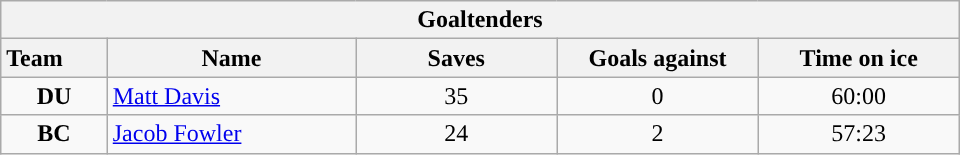<table class="wikitable" style="width:40em; text-align:right;">
<tr>
<th colspan=5>Goaltenders</th>
</tr>
<tr>
<th style="width:4em; text-align:left;">Team</th>
<th style="width:10em;">Name</th>
<th style="width:8em;">Saves</th>
<th style="width:8em;">Goals against</th>
<th style="width:8em;">Time on ice</th>
</tr>
<tr>
<td align=center><strong>DU</strong></td>
<td style="text-align:left;"><a href='#'>Matt Davis</a></td>
<td align=center>35</td>
<td align=center>0</td>
<td align=center>60:00</td>
</tr>
<tr>
<td align=center><strong>BC</strong></td>
<td style="text-align:left;"><a href='#'>Jacob Fowler</a></td>
<td align=center>24</td>
<td align=center>2</td>
<td align=center>57:23</td>
</tr>
</table>
